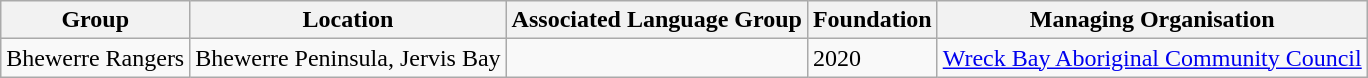<table class="wikitable">
<tr>
<th>Group</th>
<th>Location</th>
<th>Associated Language Group</th>
<th>Foundation</th>
<th>Managing Organisation</th>
</tr>
<tr>
<td>Bhewerre Rangers</td>
<td>Bhewerre Peninsula, Jervis Bay</td>
<td></td>
<td>2020</td>
<td><a href='#'>Wreck Bay Aboriginal Community Council</a></td>
</tr>
</table>
